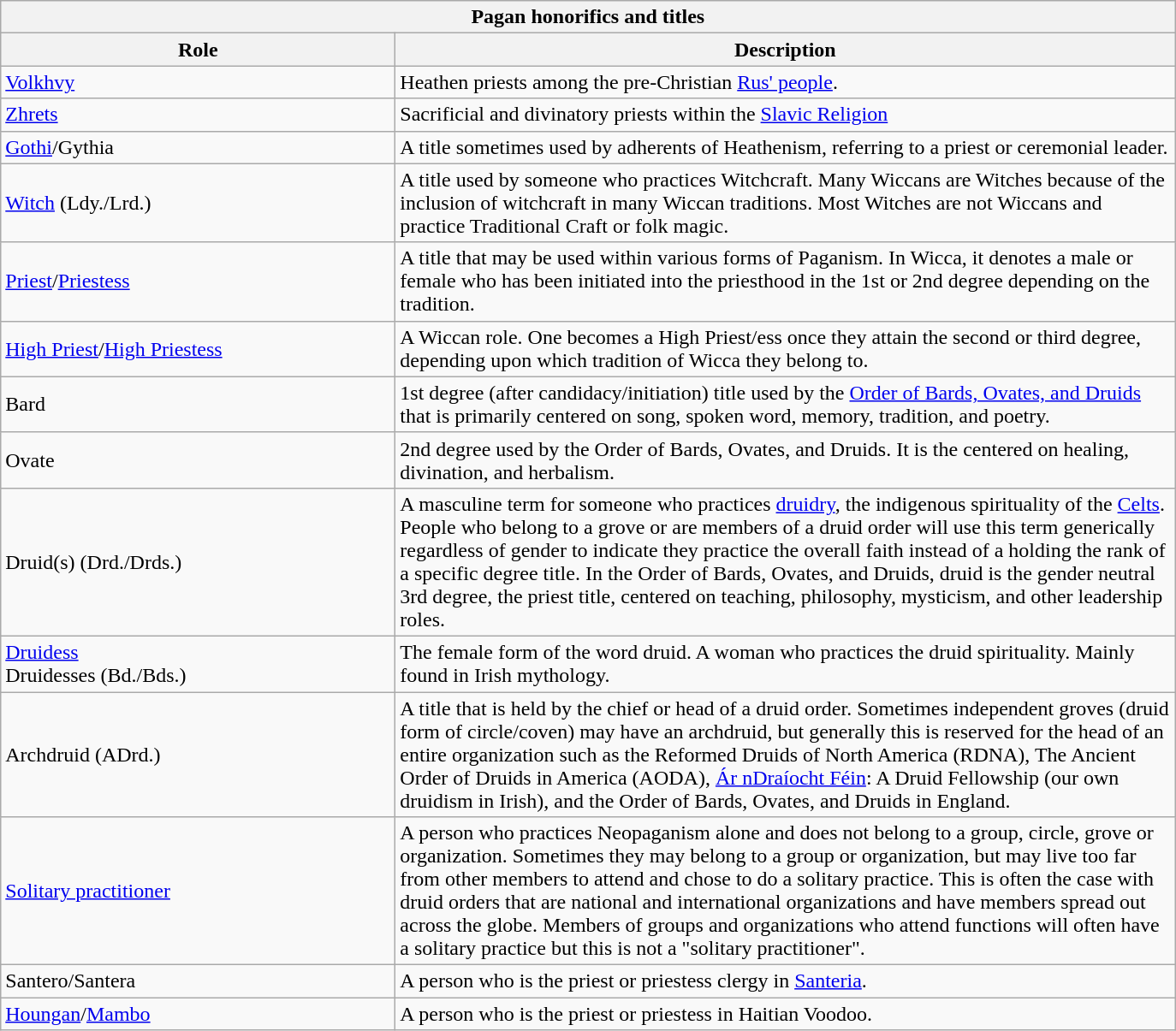<table class="wikitable">
<tr>
<th style="text-align:center;" colspan="6"><strong>Pagan honorifics and titles</strong></th>
</tr>
<tr>
<th scope="col" style="width:300px;">Role</th>
<th scope="col" style="width:600px;">Description</th>
</tr>
<tr>
<td><a href='#'>Volkhvy</a></td>
<td>Heathen priests among the pre-Christian <a href='#'>Rus' people</a>.</td>
</tr>
<tr>
<td><a href='#'>Zhrets</a></td>
<td>Sacrificial and divinatory priests within the <a href='#'>Slavic Religion</a></td>
</tr>
<tr>
<td><a href='#'>Gothi</a>/Gythia</td>
<td>A title sometimes used by adherents of Heathenism, referring to a priest or ceremonial leader.</td>
</tr>
<tr>
<td><a href='#'>Witch</a> (Ldy./Lrd.)</td>
<td>A title used by someone who practices Witchcraft. Many Wiccans are Witches because of the inclusion of witchcraft in many Wiccan traditions. Most Witches are not Wiccans and practice Traditional Craft or folk magic.</td>
</tr>
<tr>
<td><a href='#'>Priest</a>/<a href='#'>Priestess</a></td>
<td>A title that may be used within various forms of Paganism.  In Wicca, it denotes a male or female who has been initiated into the priesthood in the 1st or 2nd degree depending on the tradition.</td>
</tr>
<tr>
<td><a href='#'>High Priest</a>/<a href='#'>High Priestess</a></td>
<td>A Wiccan role.  One becomes a High Priest/ess once they attain the second or third degree, depending upon which tradition of Wicca they belong to.</td>
</tr>
<tr>
<td>Bard</td>
<td>1st degree (after candidacy/initiation) title used by the <a href='#'>Order of Bards, Ovates, and Druids</a> that is primarily centered on song, spoken word, memory, tradition, and poetry.</td>
</tr>
<tr>
<td>Ovate</td>
<td>2nd degree used by the Order of Bards, Ovates, and Druids. It is the centered on healing, divination, and herbalism.</td>
</tr>
<tr>
<td>Druid(s) (Drd./Drds.)</td>
<td>A masculine term for someone who practices <a href='#'>druidry</a>, the indigenous spirituality of the <a href='#'>Celts</a>. People who belong to a grove or are members of a druid order will use this term generically regardless of gender to indicate they practice the overall faith instead of a holding the rank of a specific degree title. In the Order of Bards, Ovates, and Druids, druid is the gender neutral 3rd degree, the priest title, centered on teaching, philosophy, mysticism, and other leadership roles.</td>
</tr>
<tr>
<td><a href='#'>Druidess</a><br>Druidesses (Bd./Bds.)</td>
<td>The female form of the word druid. A woman who practices the druid spirituality. Mainly found in Irish mythology.</td>
</tr>
<tr>
<td>Archdruid (ADrd.)</td>
<td>A title that is held by the chief or head of a druid order. Sometimes independent groves (druid form of circle/coven) may have an archdruid, but generally this is reserved for the head of an entire organization such as the Reformed Druids of North America (RDNA), The Ancient Order of Druids in America (AODA), <a href='#'>Ár nDraíocht Féin</a>: A Druid Fellowship (our own druidism in Irish), and the Order of Bards, Ovates, and Druids in England.</td>
</tr>
<tr>
<td><a href='#'>Solitary practitioner</a></td>
<td>A person who practices Neopaganism alone and does not belong to a group, circle, grove or organization. Sometimes they may belong to a group or organization, but may live too far from other members to attend and chose to do a solitary practice. This is often the case with druid orders that are national and international organizations and have members spread out across the globe. Members of groups and organizations who attend functions will often have a solitary practice but this is not a "solitary practitioner".</td>
</tr>
<tr>
<td>Santero/Santera</td>
<td>A person who is the priest or priestess clergy in <a href='#'>Santeria</a>.</td>
</tr>
<tr>
<td><a href='#'>Houngan</a>/<a href='#'>Mambo</a></td>
<td>A person who is the priest or priestess in Haitian Voodoo.</td>
</tr>
</table>
